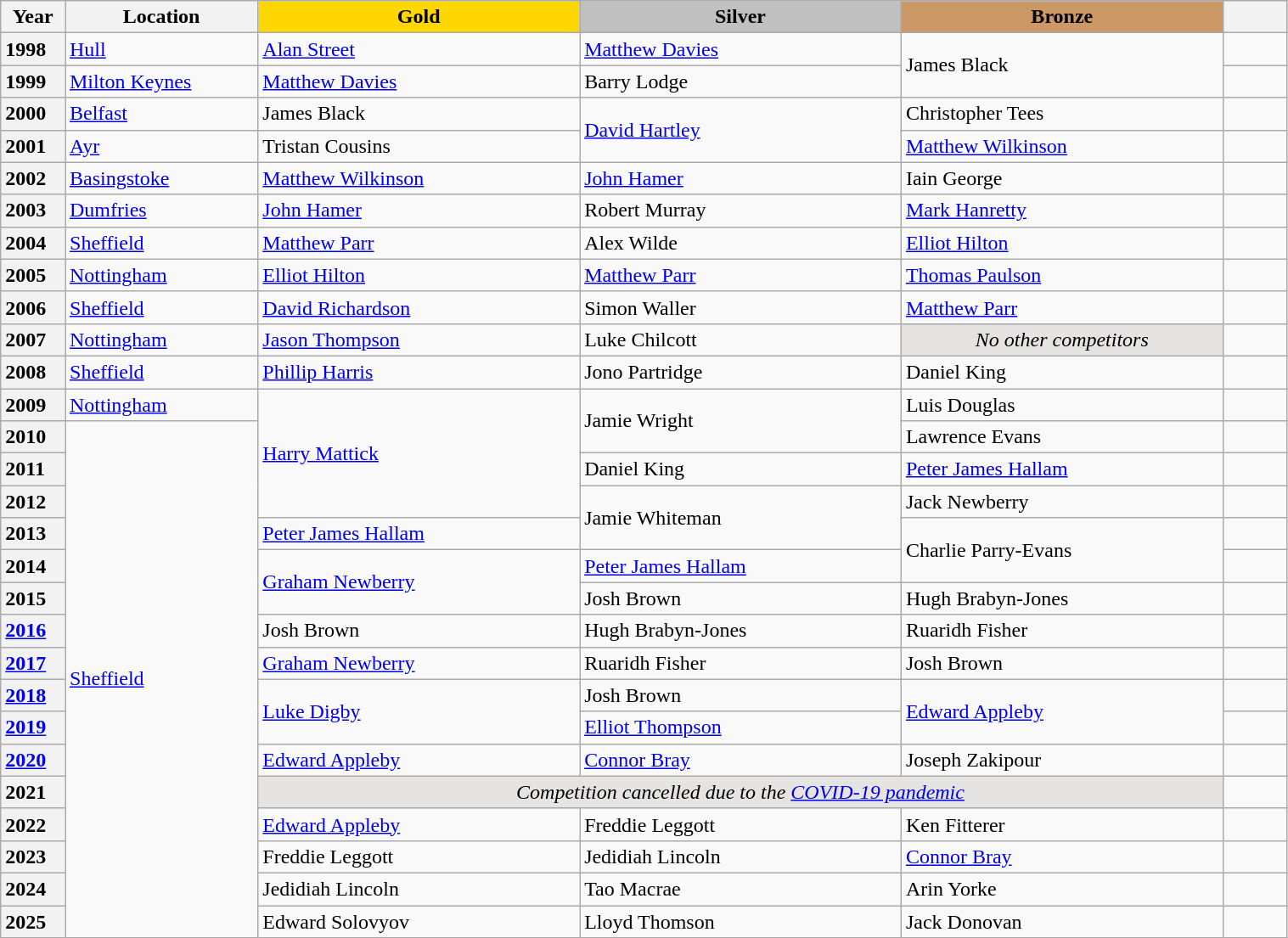<table class="wikitable unsortable" style="text-align:left; width:80%">
<tr>
<th scope="col" style="text-align:center; width:5%">Year</th>
<th scope="col" style="text-align:center; width:15%">Location</th>
<th scope="col" style="text-align:center; width:25%; background:gold">Gold</th>
<th scope="col" style="text-align:center; width:25%; background:silver">Silver</th>
<th scope="col" style="text-align:center; width:25%; background:#c96">Bronze</th>
<th scope="col" style="text-align:center; width:5%"></th>
</tr>
<tr>
<th scope="row" style="text-align:left">1998</th>
<td><a href='#'>Hull</a></td>
<td><a href='#'>Alan Street</a></td>
<td><a href='#'>Matthew Davies</a></td>
<td rowspan="2">James Black</td>
<td></td>
</tr>
<tr>
<th scope="row" style="text-align:left">1999</th>
<td><a href='#'>Milton Keynes</a></td>
<td><a href='#'>Matthew Davies</a></td>
<td>Barry Lodge</td>
<td></td>
</tr>
<tr>
<th scope="row" style="text-align:left">2000</th>
<td><a href='#'>Belfast</a></td>
<td>James Black</td>
<td rowspan="2"><a href='#'>David Hartley</a></td>
<td>Christopher Tees</td>
<td></td>
</tr>
<tr>
<th scope="row" style="text-align:left">2001</th>
<td><a href='#'>Ayr</a></td>
<td>Tristan Cousins</td>
<td><a href='#'>Matthew Wilkinson</a></td>
<td></td>
</tr>
<tr>
<th scope="row" style="text-align:left">2002</th>
<td><a href='#'>Basingstoke</a></td>
<td><a href='#'>Matthew Wilkinson</a></td>
<td><a href='#'>John Hamer</a></td>
<td>Iain George</td>
<td></td>
</tr>
<tr>
<th scope="row" style="text-align:left">2003</th>
<td><a href='#'>Dumfries</a></td>
<td><a href='#'>John Hamer</a></td>
<td>Robert Murray</td>
<td><a href='#'>Mark Hanretty</a></td>
<td></td>
</tr>
<tr>
<th scope="row" style="text-align:left">2004</th>
<td><a href='#'>Sheffield</a></td>
<td><a href='#'>Matthew Parr</a></td>
<td>Alex Wilde</td>
<td><a href='#'>Elliot Hilton</a></td>
<td></td>
</tr>
<tr>
<th scope="row" style="text-align:left">2005</th>
<td><a href='#'>Nottingham</a></td>
<td><a href='#'>Elliot Hilton</a></td>
<td><a href='#'>Matthew Parr</a></td>
<td><a href='#'>Thomas Paulson</a></td>
<td></td>
</tr>
<tr>
<th scope="row" style="text-align:left">2006</th>
<td><a href='#'>Sheffield</a></td>
<td><a href='#'>David Richardson</a></td>
<td>Simon Waller</td>
<td><a href='#'>Matthew Parr</a></td>
<td></td>
</tr>
<tr>
<th scope="row" style="text-align:left">2007</th>
<td><a href='#'>Nottingham</a></td>
<td><a href='#'>Jason Thompson</a></td>
<td>Luke Chilcott</td>
<td align="center" bgcolor="e5e4e2"><em>No other competitors</em></td>
<td></td>
</tr>
<tr>
<th scope="row" style="text-align:left">2008</th>
<td><a href='#'>Sheffield</a></td>
<td><a href='#'>Phillip Harris</a></td>
<td>Jono Partridge</td>
<td>Daniel King</td>
<td></td>
</tr>
<tr>
<th scope="row" style="text-align:left">2009</th>
<td><a href='#'>Nottingham</a></td>
<td rowspan="4"><a href='#'>Harry Mattick</a></td>
<td rowspan="2">Jamie Wright</td>
<td>Luis Douglas</td>
<td></td>
</tr>
<tr>
<th scope="row" style="text-align:left">2010</th>
<td rowspan="16"><a href='#'>Sheffield</a></td>
<td>Lawrence Evans</td>
<td></td>
</tr>
<tr>
<th scope="row" style="text-align:left">2011</th>
<td>Daniel King</td>
<td><a href='#'>Peter James Hallam</a></td>
<td></td>
</tr>
<tr>
<th scope="row" style="text-align:left">2012</th>
<td rowspan="2">Jamie Whiteman</td>
<td>Jack Newberry</td>
<td></td>
</tr>
<tr>
<th scope="row" style="text-align:left">2013</th>
<td><a href='#'>Peter James Hallam</a></td>
<td rowspan="2">Charlie Parry-Evans</td>
<td></td>
</tr>
<tr>
<th scope="row" style="text-align:left">2014</th>
<td rowspan="2"><a href='#'>Graham Newberry</a></td>
<td><a href='#'>Peter James Hallam</a></td>
<td></td>
</tr>
<tr>
<th scope="row" style="text-align:left">2015</th>
<td>Josh Brown</td>
<td>Hugh Brabyn-Jones</td>
<td></td>
</tr>
<tr>
<th scope="row" style="text-align:left"><a href='#'>2016</a></th>
<td>Josh Brown</td>
<td>Hugh Brabyn-Jones</td>
<td>Ruaridh Fisher</td>
<td></td>
</tr>
<tr>
<th scope="row" style="text-align:left"><a href='#'>2017</a></th>
<td><a href='#'>Graham Newberry</a></td>
<td>Ruaridh Fisher</td>
<td>Josh Brown</td>
<td></td>
</tr>
<tr>
<th scope="row" style="text-align:left"><a href='#'>2018</a></th>
<td rowspan="2"><a href='#'>Luke Digby</a></td>
<td>Josh Brown</td>
<td rowspan="2"><a href='#'>Edward Appleby</a></td>
<td></td>
</tr>
<tr>
<th scope="row" style="text-align:left"><a href='#'>2019</a></th>
<td><a href='#'>Elliot Thompson</a></td>
<td></td>
</tr>
<tr>
<th scope="row" style="text-align:left"><a href='#'>2020</a></th>
<td><a href='#'>Edward Appleby</a></td>
<td><a href='#'>Connor Bray</a></td>
<td>Joseph Zakipour</td>
<td></td>
</tr>
<tr>
<th scope="row" style="text-align:left">2021</th>
<td colspan="3" align="center" bgcolor="e5e4e2"><em>Competition cancelled due to the <a href='#'>COVID-19 pandemic</a></em></td>
<td></td>
</tr>
<tr>
<th scope="row" style="text-align:left">2022</th>
<td><a href='#'>Edward Appleby</a></td>
<td>Freddie Leggott</td>
<td>Ken Fitterer</td>
<td></td>
</tr>
<tr>
<th scope="row" style="text-align:left">2023</th>
<td>Freddie Leggott</td>
<td>Jedidiah Lincoln</td>
<td><a href='#'>Connor Bray</a></td>
<td></td>
</tr>
<tr>
<th scope="row" style="text-align:left">2024</th>
<td>Jedidiah Lincoln</td>
<td>Tao Macrae</td>
<td>Arin Yorke</td>
<td></td>
</tr>
<tr>
<th scope="row" style="text-align:left">2025</th>
<td>Edward Solovyov</td>
<td>Lloyd Thomson</td>
<td>Jack Donovan</td>
<td></td>
</tr>
</table>
